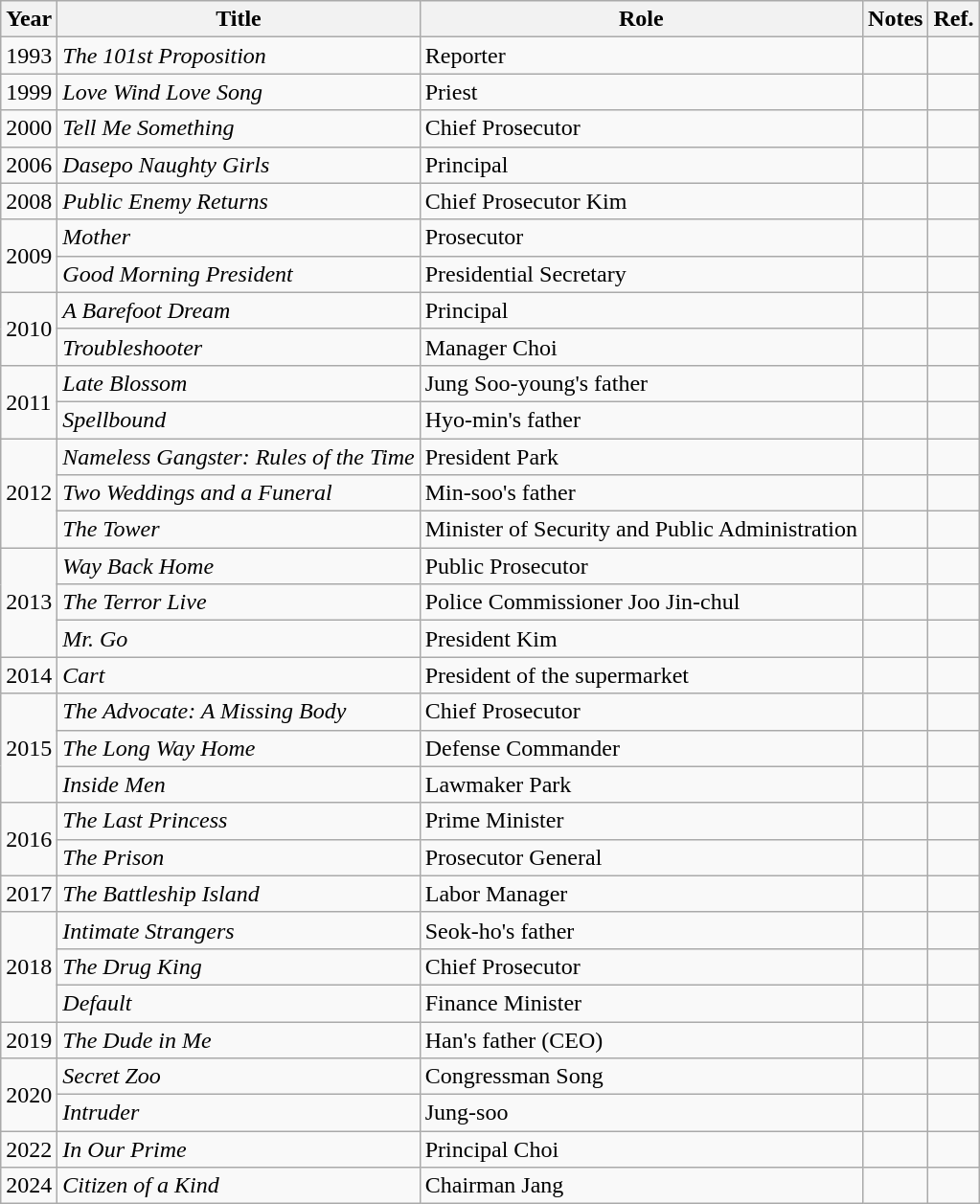<table class="wikitable">
<tr>
<th>Year</th>
<th>Title</th>
<th>Role</th>
<th>Notes</th>
<th>Ref.</th>
</tr>
<tr>
<td>1993</td>
<td><em>The 101st Proposition</em></td>
<td>Reporter</td>
<td></td>
<td></td>
</tr>
<tr>
<td>1999</td>
<td><em>Love Wind Love Song</em></td>
<td>Priest</td>
<td></td>
<td></td>
</tr>
<tr>
<td>2000</td>
<td><em>Tell Me Something</em></td>
<td>Chief Prosecutor</td>
<td></td>
<td></td>
</tr>
<tr>
<td>2006</td>
<td><em>Dasepo Naughty Girls</em></td>
<td>Principal</td>
<td></td>
<td></td>
</tr>
<tr>
<td>2008</td>
<td><em>Public Enemy Returns</em></td>
<td>Chief Prosecutor Kim</td>
<td></td>
<td></td>
</tr>
<tr>
<td rowspan="2">2009</td>
<td><em>Mother</em></td>
<td>Prosecutor</td>
<td></td>
<td></td>
</tr>
<tr>
<td><em>Good Morning President</em></td>
<td>Presidential Secretary</td>
<td></td>
<td></td>
</tr>
<tr>
<td rowspan="2">2010</td>
<td><em>A Barefoot Dream</em></td>
<td>Principal</td>
<td></td>
<td></td>
</tr>
<tr>
<td><em>Troubleshooter</em></td>
<td>Manager Choi</td>
<td></td>
<td></td>
</tr>
<tr>
<td rowspan="2">2011</td>
<td><em>Late Blossom</em></td>
<td>Jung Soo-young's father</td>
<td></td>
<td></td>
</tr>
<tr>
<td><em>Spellbound</em></td>
<td>Hyo-min's father</td>
<td></td>
<td></td>
</tr>
<tr>
<td rowspan="3">2012</td>
<td><em>Nameless Gangster: Rules of the Time</em></td>
<td>President Park</td>
<td></td>
<td></td>
</tr>
<tr>
<td><em>Two Weddings and a Funeral</em></td>
<td>Min-soo's father</td>
<td></td>
<td></td>
</tr>
<tr>
<td><em>The Tower</em></td>
<td>Minister of Security and Public Administration</td>
<td></td>
<td></td>
</tr>
<tr>
<td rowspan="3">2013</td>
<td><em>Way Back Home</em></td>
<td>Public Prosecutor</td>
<td></td>
<td></td>
</tr>
<tr>
<td><em>The Terror Live</em></td>
<td>Police Commissioner Joo Jin-chul</td>
<td></td>
<td></td>
</tr>
<tr>
<td><em>Mr. Go</em></td>
<td>President Kim</td>
<td></td>
<td></td>
</tr>
<tr>
<td>2014</td>
<td><em>Cart</em></td>
<td>President of the supermarket</td>
<td></td>
<td></td>
</tr>
<tr>
<td rowspan="3">2015</td>
<td><em>The Advocate: A Missing Body</em></td>
<td>Chief Prosecutor</td>
<td></td>
<td></td>
</tr>
<tr>
<td><em>The Long Way Home</em></td>
<td>Defense Commander</td>
<td></td>
<td></td>
</tr>
<tr>
<td><em>Inside Men</em></td>
<td>Lawmaker Park</td>
<td></td>
<td></td>
</tr>
<tr>
<td rowspan="2">2016</td>
<td><em>The Last Princess</em></td>
<td>Prime Minister</td>
<td></td>
<td></td>
</tr>
<tr>
<td><em>The Prison</em></td>
<td>Prosecutor General</td>
<td></td>
<td></td>
</tr>
<tr>
<td>2017</td>
<td><em>The Battleship Island</em></td>
<td>Labor Manager</td>
<td></td>
<td></td>
</tr>
<tr>
<td rowspan="3">2018</td>
<td><em>Intimate Strangers</em></td>
<td>Seok-ho's father</td>
<td></td>
<td></td>
</tr>
<tr>
<td><em>The Drug King</em></td>
<td>Chief Prosecutor</td>
<td></td>
<td></td>
</tr>
<tr>
<td><em>Default</em></td>
<td>Finance Minister</td>
<td></td>
<td></td>
</tr>
<tr>
<td>2019</td>
<td><em>The Dude in Me</em></td>
<td>Han's father (CEO)</td>
<td></td>
<td></td>
</tr>
<tr>
<td rowspan="2">2020</td>
<td><em>Secret Zoo</em></td>
<td>Congressman Song</td>
<td></td>
<td></td>
</tr>
<tr>
<td><em>Intruder</em></td>
<td>Jung-soo</td>
<td></td>
<td></td>
</tr>
<tr>
<td>2022</td>
<td><em>In Our Prime</em></td>
<td>Principal Choi</td>
<td></td>
<td></td>
</tr>
<tr>
<td>2024</td>
<td><em>Citizen of a Kind</em></td>
<td>Chairman Jang</td>
<td></td>
<td></td>
</tr>
</table>
